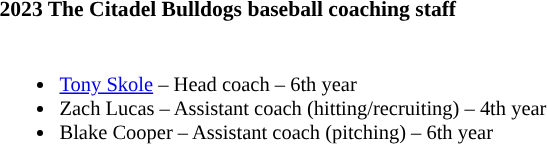<table class="toccolours" style="text-align: left; font-size:90%;">
<tr>
<th colspan="9">2023 The Citadel Bulldogs baseball coaching staff</th>
</tr>
<tr>
<td style="font-size: 95%;" valign="top"><br><ul><li><a href='#'>Tony Skole</a> – Head coach – 6th year</li><li>Zach Lucas – Assistant coach (hitting/recruiting) – 4th year</li><li>Blake Cooper – Assistant coach (pitching) – 6th year</li></ul></td>
</tr>
</table>
